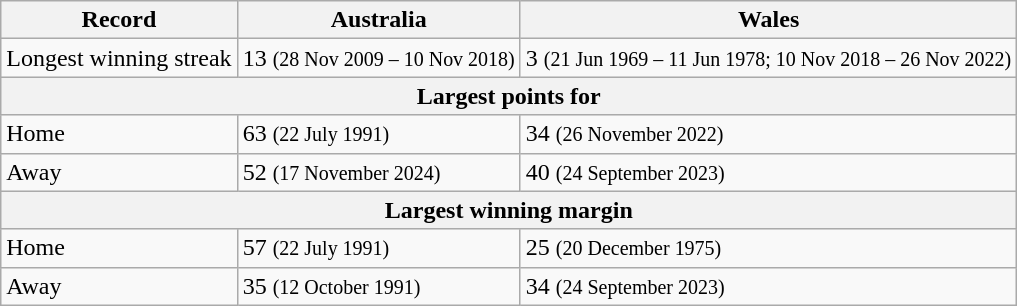<table class="wikitable">
<tr>
<th>Record</th>
<th>Australia</th>
<th>Wales</th>
</tr>
<tr>
<td>Longest winning streak</td>
<td>13 <small>(28 Nov 2009 – 10 Nov 2018)</small></td>
<td>3 <small>(21 Jun 1969 – 11 Jun 1978; 10 Nov 2018 – 26 Nov 2022)</small></td>
</tr>
<tr>
<th colspan=3>Largest points for</th>
</tr>
<tr>
<td>Home</td>
<td>63 <small>(22 July 1991)</small></td>
<td>34 <small>(26 November 2022)</small></td>
</tr>
<tr>
<td>Away</td>
<td>52 <small>(17 November 2024)</small></td>
<td>40 <small>(24 September 2023)</small></td>
</tr>
<tr>
<th colspan=3>Largest winning margin</th>
</tr>
<tr>
<td>Home</td>
<td>57 <small>(22 July 1991)</small></td>
<td>25 <small>(20 December 1975)</small></td>
</tr>
<tr>
<td>Away</td>
<td>35 <small>(12 October 1991)</small></td>
<td>34 <small>(24 September 2023)</small></td>
</tr>
</table>
